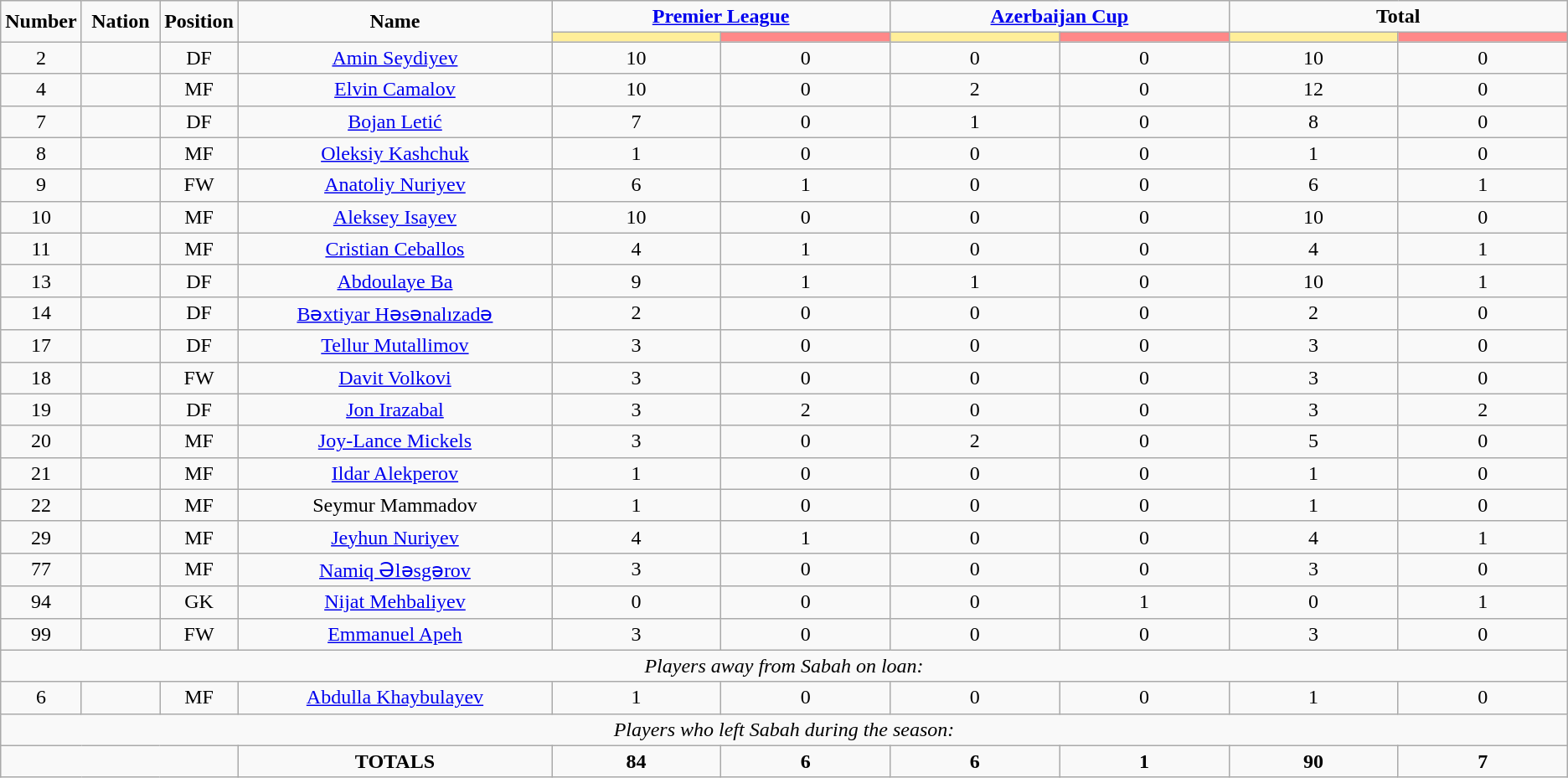<table class="wikitable" style="text-align:center;">
<tr>
<td rowspan="2"  style="width:5%; text-align:center;"><strong>Number</strong></td>
<td rowspan="2"  style="width:5%; text-align:center;"><strong>Nation</strong></td>
<td rowspan="2"  style="width:5%; text-align:center;"><strong>Position</strong></td>
<td rowspan="2"  style="width:20%; text-align:center;"><strong>Name</strong></td>
<td colspan="2" style="text-align:center;"><strong><a href='#'>Premier League</a></strong></td>
<td colspan="2" style="text-align:center;"><strong><a href='#'>Azerbaijan Cup</a></strong></td>
<td colspan="2" style="text-align:center;"><strong>Total</strong></td>
</tr>
<tr>
<th style="width:60px; background:#fe9;"></th>
<th style="width:60px; background:#ff8888;"></th>
<th style="width:60px; background:#fe9;"></th>
<th style="width:60px; background:#ff8888;"></th>
<th style="width:60px; background:#fe9;"></th>
<th style="width:60px; background:#ff8888;"></th>
</tr>
<tr>
<td>2</td>
<td></td>
<td>DF</td>
<td><a href='#'>Amin Seydiyev</a></td>
<td>10</td>
<td>0</td>
<td>0</td>
<td>0</td>
<td>10</td>
<td>0</td>
</tr>
<tr>
<td>4</td>
<td></td>
<td>MF</td>
<td><a href='#'>Elvin Camalov</a></td>
<td>10</td>
<td>0</td>
<td>2</td>
<td>0</td>
<td>12</td>
<td>0</td>
</tr>
<tr>
<td>7</td>
<td></td>
<td>DF</td>
<td><a href='#'>Bojan Letić</a></td>
<td>7</td>
<td>0</td>
<td>1</td>
<td>0</td>
<td>8</td>
<td>0</td>
</tr>
<tr>
<td>8</td>
<td></td>
<td>MF</td>
<td><a href='#'>Oleksiy Kashchuk</a></td>
<td>1</td>
<td>0</td>
<td>0</td>
<td>0</td>
<td>1</td>
<td>0</td>
</tr>
<tr>
<td>9</td>
<td></td>
<td>FW</td>
<td><a href='#'>Anatoliy Nuriyev</a></td>
<td>6</td>
<td>1</td>
<td>0</td>
<td>0</td>
<td>6</td>
<td>1</td>
</tr>
<tr>
<td>10</td>
<td></td>
<td>MF</td>
<td><a href='#'>Aleksey Isayev</a></td>
<td>10</td>
<td>0</td>
<td>0</td>
<td>0</td>
<td>10</td>
<td>0</td>
</tr>
<tr>
<td>11</td>
<td></td>
<td>MF</td>
<td><a href='#'>Cristian Ceballos</a></td>
<td>4</td>
<td>1</td>
<td>0</td>
<td>0</td>
<td>4</td>
<td>1</td>
</tr>
<tr>
<td>13</td>
<td></td>
<td>DF</td>
<td><a href='#'>Abdoulaye Ba</a></td>
<td>9</td>
<td>1</td>
<td>1</td>
<td>0</td>
<td>10</td>
<td>1</td>
</tr>
<tr>
<td>14</td>
<td></td>
<td>DF</td>
<td><a href='#'>Bəxtiyar Həsənalızadə</a></td>
<td>2</td>
<td>0</td>
<td>0</td>
<td>0</td>
<td>2</td>
<td>0</td>
</tr>
<tr>
<td>17</td>
<td></td>
<td>DF</td>
<td><a href='#'>Tellur Mutallimov</a></td>
<td>3</td>
<td>0</td>
<td>0</td>
<td>0</td>
<td>3</td>
<td>0</td>
</tr>
<tr>
<td>18</td>
<td></td>
<td>FW</td>
<td><a href='#'>Davit Volkovi</a></td>
<td>3</td>
<td>0</td>
<td>0</td>
<td>0</td>
<td>3</td>
<td>0</td>
</tr>
<tr>
<td>19</td>
<td></td>
<td>DF</td>
<td><a href='#'>Jon Irazabal</a></td>
<td>3</td>
<td>2</td>
<td>0</td>
<td>0</td>
<td>3</td>
<td>2</td>
</tr>
<tr>
<td>20</td>
<td></td>
<td>MF</td>
<td><a href='#'>Joy-Lance Mickels</a></td>
<td>3</td>
<td>0</td>
<td>2</td>
<td>0</td>
<td>5</td>
<td>0</td>
</tr>
<tr>
<td>21</td>
<td></td>
<td>MF</td>
<td><a href='#'>Ildar Alekperov</a></td>
<td>1</td>
<td>0</td>
<td>0</td>
<td>0</td>
<td>1</td>
<td>0</td>
</tr>
<tr>
<td>22</td>
<td></td>
<td>MF</td>
<td>Seymur Mammadov</td>
<td>1</td>
<td>0</td>
<td>0</td>
<td>0</td>
<td>1</td>
<td>0</td>
</tr>
<tr>
<td>29</td>
<td></td>
<td>MF</td>
<td><a href='#'>Jeyhun Nuriyev</a></td>
<td>4</td>
<td>1</td>
<td>0</td>
<td>0</td>
<td>4</td>
<td>1</td>
</tr>
<tr>
<td>77</td>
<td></td>
<td>MF</td>
<td><a href='#'>Namiq Ələsgərov</a></td>
<td>3</td>
<td>0</td>
<td>0</td>
<td>0</td>
<td>3</td>
<td>0</td>
</tr>
<tr>
<td>94</td>
<td></td>
<td>GK</td>
<td><a href='#'>Nijat Mehbaliyev</a></td>
<td>0</td>
<td>0</td>
<td>0</td>
<td>1</td>
<td>0</td>
<td>1</td>
</tr>
<tr>
<td>99</td>
<td></td>
<td>FW</td>
<td><a href='#'>Emmanuel Apeh</a></td>
<td>3</td>
<td>0</td>
<td>0</td>
<td>0</td>
<td>3</td>
<td>0</td>
</tr>
<tr>
<td colspan="14"><em>Players away from Sabah on loan:</em></td>
</tr>
<tr>
<td>6</td>
<td></td>
<td>MF</td>
<td><a href='#'>Abdulla Khaybulayev</a></td>
<td>1</td>
<td>0</td>
<td>0</td>
<td>0</td>
<td>1</td>
<td>0</td>
</tr>
<tr>
<td colspan="14"><em>Players who left Sabah during the season:</em></td>
</tr>
<tr>
<td colspan="3"></td>
<td><strong>TOTALS</strong></td>
<td><strong>84</strong></td>
<td><strong>6</strong></td>
<td><strong>6</strong></td>
<td><strong>1</strong></td>
<td><strong>90</strong></td>
<td><strong>7</strong></td>
</tr>
</table>
